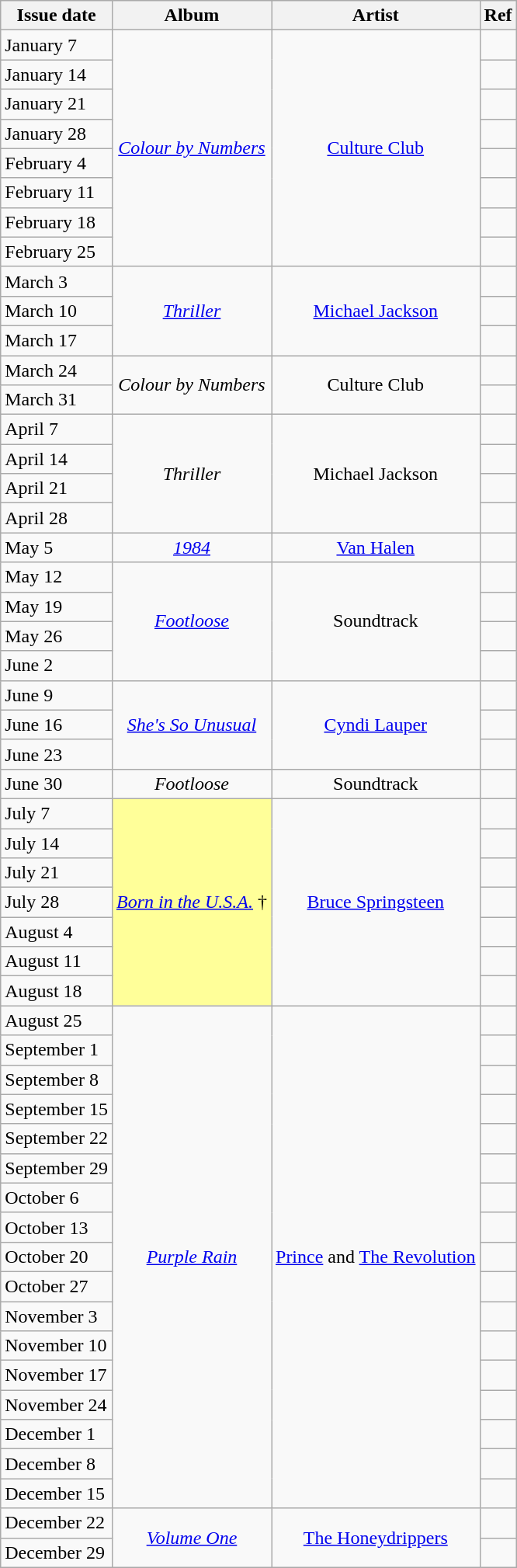<table class="wikitable sortable">
<tr>
<th>Issue date</th>
<th>Album</th>
<th>Artist</th>
<th>Ref</th>
</tr>
<tr>
<td>January 7</td>
<td rowspan="8" align="center"><em><a href='#'>Colour by Numbers</a></em></td>
<td rowspan="8" align="center"><a href='#'>Culture Club</a></td>
<td align="center"></td>
</tr>
<tr>
<td>January 14</td>
<td align="center"></td>
</tr>
<tr>
<td>January 21</td>
<td align="center"></td>
</tr>
<tr>
<td>January 28</td>
<td align="center"></td>
</tr>
<tr>
<td>February 4</td>
<td align="center"></td>
</tr>
<tr>
<td>February 11</td>
<td align="center"></td>
</tr>
<tr>
<td>February 18</td>
<td align="center"></td>
</tr>
<tr>
<td>February 25</td>
<td align="center"></td>
</tr>
<tr>
<td>March 3</td>
<td rowspan="3" align="center"><em><a href='#'>Thriller</a></em></td>
<td rowspan="3" align="center"><a href='#'>Michael Jackson</a></td>
<td align="center"></td>
</tr>
<tr>
<td>March 10</td>
<td align="center"></td>
</tr>
<tr>
<td>March 17</td>
<td align="center"></td>
</tr>
<tr>
<td>March 24</td>
<td rowspan="2" align="center"><em>Colour by Numbers</em></td>
<td rowspan="2" align="center">Culture Club</td>
<td align="center"></td>
</tr>
<tr>
<td>March 31</td>
<td align="center"></td>
</tr>
<tr>
<td>April 7</td>
<td rowspan="4" align="center"><em>Thriller</em></td>
<td rowspan="4" align="center">Michael Jackson</td>
<td align="center"></td>
</tr>
<tr>
<td>April 14</td>
<td align="center"></td>
</tr>
<tr>
<td>April 21</td>
<td align="center"></td>
</tr>
<tr>
<td>April 28</td>
<td align="center"></td>
</tr>
<tr>
<td>May 5</td>
<td align="center"><em><a href='#'>1984</a></em></td>
<td align="center"><a href='#'>Van Halen</a></td>
<td align="center"></td>
</tr>
<tr>
<td>May 12</td>
<td rowspan="4" align="center"><em><a href='#'>Footloose</a></em></td>
<td rowspan="4" align="center">Soundtrack</td>
<td align="center"></td>
</tr>
<tr>
<td>May 19</td>
<td align="center"></td>
</tr>
<tr>
<td>May 26</td>
<td align="center"></td>
</tr>
<tr>
<td>June 2</td>
<td align="center"></td>
</tr>
<tr>
<td>June 9</td>
<td rowspan="3" align="center"><em><a href='#'>She's So Unusual</a></em></td>
<td rowspan="3" align="center"><a href='#'>Cyndi Lauper</a></td>
<td align="center"></td>
</tr>
<tr>
<td>June 16</td>
<td align="center"></td>
</tr>
<tr>
<td>June 23</td>
<td align="center"></td>
</tr>
<tr>
<td>June 30</td>
<td align="center"><em>Footloose</em></td>
<td align="center">Soundtrack</td>
<td align="center"></td>
</tr>
<tr>
<td>July 7</td>
<td rowspan="7" align="center" style="background-color:#FFFF99"><em><a href='#'>Born in the U.S.A.</a></em> †</td>
<td rowspan="7" align="center"><a href='#'>Bruce Springsteen</a></td>
<td align="center"></td>
</tr>
<tr>
<td>July 14</td>
<td align="center"></td>
</tr>
<tr>
<td>July 21</td>
<td align="center"></td>
</tr>
<tr>
<td>July 28</td>
<td align="center"></td>
</tr>
<tr>
<td>August 4</td>
<td align="center"></td>
</tr>
<tr>
<td>August 11</td>
<td align="center"></td>
</tr>
<tr>
<td>August 18</td>
<td align="center"></td>
</tr>
<tr>
<td>August 25</td>
<td rowspan="17" align="center"><em><a href='#'>Purple Rain</a></em></td>
<td rowspan="17" align="center"><a href='#'>Prince</a> and <a href='#'>The Revolution</a></td>
<td align="center"></td>
</tr>
<tr>
<td>September 1</td>
<td align="center"></td>
</tr>
<tr>
<td>September 8</td>
<td align="center"></td>
</tr>
<tr>
<td>September 15</td>
<td align="center"></td>
</tr>
<tr>
<td>September 22</td>
<td align="center"></td>
</tr>
<tr>
<td>September 29</td>
<td align="center"></td>
</tr>
<tr>
<td>October 6</td>
<td align="center"></td>
</tr>
<tr>
<td>October 13</td>
<td align="center"></td>
</tr>
<tr>
<td>October 20</td>
<td align="center"></td>
</tr>
<tr>
<td>October 27</td>
<td align="center"></td>
</tr>
<tr>
<td>November 3</td>
<td align="center"></td>
</tr>
<tr>
<td>November 10</td>
<td align="center"></td>
</tr>
<tr>
<td>November 17</td>
<td align="center"></td>
</tr>
<tr>
<td>November 24</td>
<td align="center"></td>
</tr>
<tr>
<td>December 1</td>
<td align="center"></td>
</tr>
<tr>
<td>December 8</td>
<td align="center"></td>
</tr>
<tr>
<td>December 15</td>
<td align="center"></td>
</tr>
<tr>
<td>December 22</td>
<td rowspan="2" align="center"><em><a href='#'>Volume One</a></em></td>
<td rowspan="2" align="center"><a href='#'>The Honeydrippers</a></td>
<td align="center"></td>
</tr>
<tr>
<td>December 29</td>
<td align="center"></td>
</tr>
</table>
